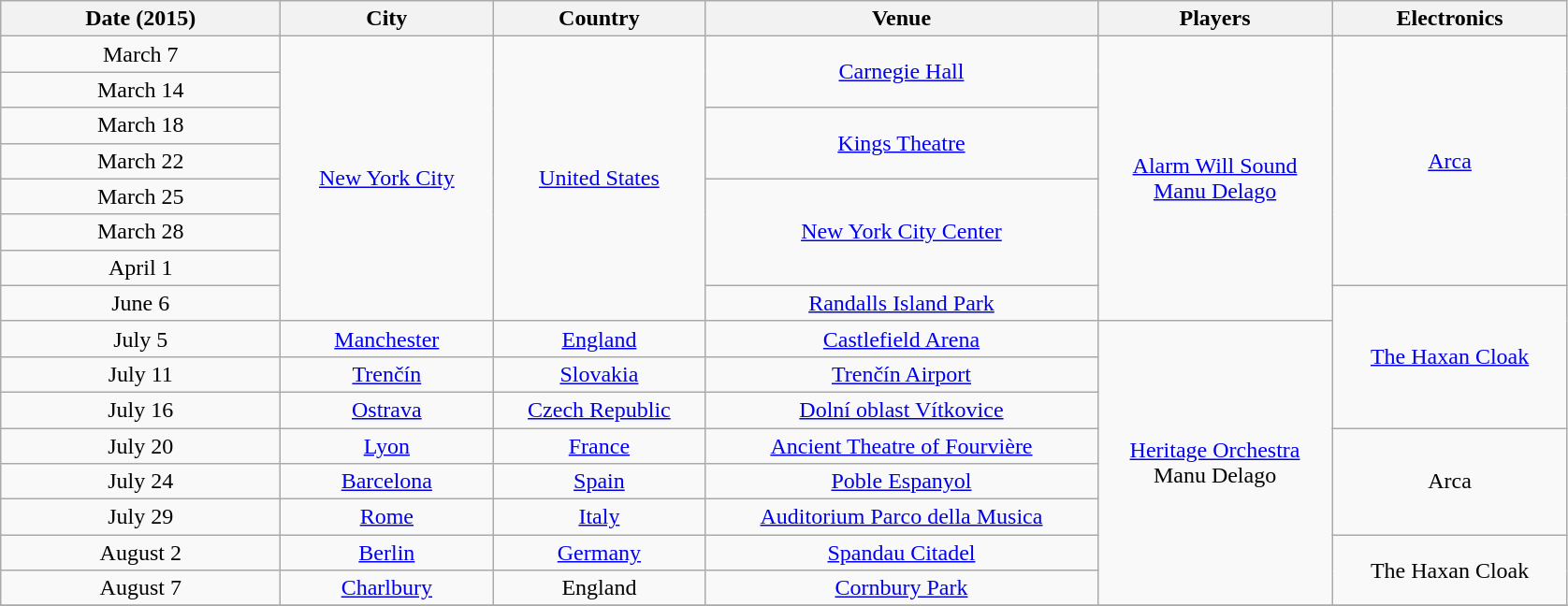<table class="wikitable plainrowheaders" style="text-align: center;">
<tr>
<th scope="col" style="width:12em;">Date (2015)</th>
<th scope="col" style="width:9em;">City</th>
<th scope="col" style="width:9em;">Country</th>
<th scope="col" style="width:17em;">Venue</th>
<th scope="col" style="width:10em;">Players</th>
<th scope="col" style="width:10em;">Electronics</th>
</tr>
<tr>
<td>March 7</td>
<td rowspan=8><a href='#'>New York City</a></td>
<td rowspan=8><a href='#'>United States</a></td>
<td rowspan=2><a href='#'>Carnegie Hall</a></td>
<td rowspan=8><a href='#'>Alarm Will Sound</a><br><a href='#'>Manu Delago</a></td>
<td rowspan=7><a href='#'>Arca</a></td>
</tr>
<tr>
<td>March 14</td>
</tr>
<tr>
<td>March 18</td>
<td rowspan=2><a href='#'>Kings Theatre</a></td>
</tr>
<tr>
<td>March 22</td>
</tr>
<tr>
<td>March 25</td>
<td rowspan=3><a href='#'>New York City Center</a></td>
</tr>
<tr>
<td>March 28</td>
</tr>
<tr>
<td>April 1</td>
</tr>
<tr>
<td>June 6</td>
<td><a href='#'>Randalls Island Park</a></td>
<td rowspan=4><a href='#'>The Haxan Cloak</a></td>
</tr>
<tr>
<td>July 5</td>
<td><a href='#'>Manchester</a></td>
<td><a href='#'>England</a></td>
<td><a href='#'>Castlefield Arena</a></td>
<td rowspan=8><a href='#'>Heritage Orchestra</a><br>Manu Delago</td>
</tr>
<tr>
<td>July 11</td>
<td><a href='#'>Trenčín</a></td>
<td><a href='#'>Slovakia</a></td>
<td><a href='#'>Trenčín Airport</a></td>
</tr>
<tr>
<td>July 16</td>
<td><a href='#'>Ostrava</a></td>
<td><a href='#'>Czech Republic</a></td>
<td><a href='#'>Dolní oblast Vítkovice</a></td>
</tr>
<tr>
<td>July 20</td>
<td><a href='#'>Lyon</a></td>
<td><a href='#'>France</a></td>
<td><a href='#'>Ancient Theatre of Fourvière</a></td>
<td rowspan=3>Arca</td>
</tr>
<tr>
<td>July 24</td>
<td><a href='#'>Barcelona</a></td>
<td><a href='#'>Spain</a></td>
<td><a href='#'>Poble Espanyol</a></td>
</tr>
<tr>
<td>July 29</td>
<td><a href='#'>Rome</a></td>
<td><a href='#'>Italy</a></td>
<td><a href='#'>Auditorium Parco della Musica</a></td>
</tr>
<tr>
<td>August 2</td>
<td><a href='#'>Berlin</a></td>
<td><a href='#'>Germany</a></td>
<td><a href='#'>Spandau Citadel</a></td>
<td rowspan=2>The Haxan Cloak</td>
</tr>
<tr>
<td>August 7</td>
<td><a href='#'>Charlbury</a></td>
<td>England</td>
<td><a href='#'>Cornbury Park</a></td>
</tr>
<tr>
</tr>
</table>
